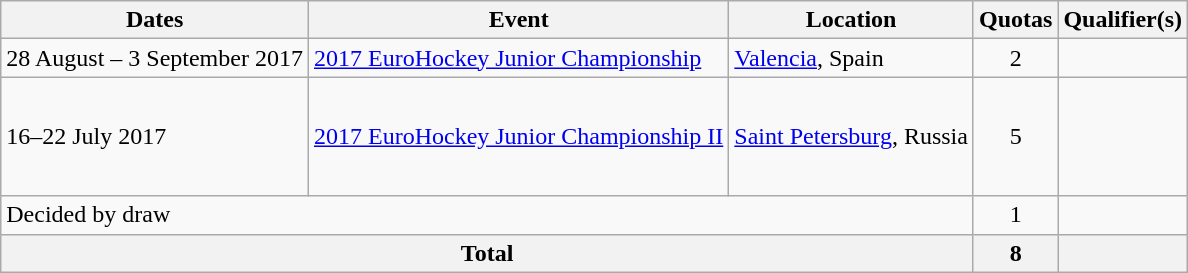<table class="wikitable">
<tr>
<th>Dates</th>
<th>Event</th>
<th>Location</th>
<th>Quotas</th>
<th>Qualifier(s)</th>
</tr>
<tr>
<td>28 August – 3 September 2017</td>
<td><a href='#'>2017 EuroHockey Junior Championship</a></td>
<td><a href='#'>Valencia</a>, Spain</td>
<td align=center>2</td>
<td><br></td>
</tr>
<tr>
<td>16–22 July 2017</td>
<td><a href='#'>2017 EuroHockey Junior Championship II</a></td>
<td><a href='#'>Saint Petersburg</a>, Russia</td>
<td align=center>5</td>
<td><br><br><br><br></td>
</tr>
<tr>
<td colspan=3>Decided by draw</td>
<td align=center>1</td>
<td></td>
</tr>
<tr>
<th colspan=3>Total</th>
<th>8</th>
<th></th>
</tr>
</table>
